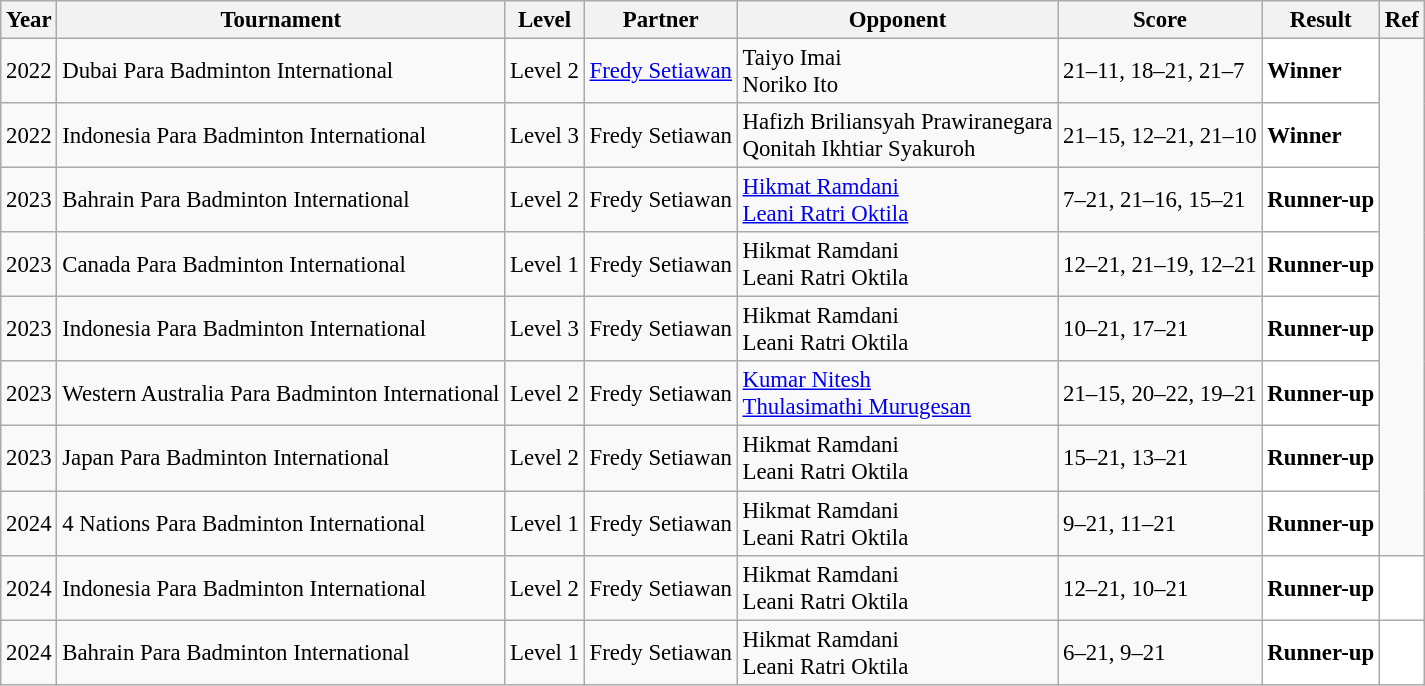<table class="sortable wikitable" style="font-size: 95%;">
<tr>
<th>Year</th>
<th>Tournament</th>
<th>Level</th>
<th>Partner</th>
<th>Opponent</th>
<th>Score</th>
<th>Result</th>
<th>Ref</th>
</tr>
<tr>
<td align="center">2022</td>
<td align="left">Dubai Para Badminton International</td>
<td>Level 2</td>
<td align="left"> <a href='#'>Fredy Setiawan</a></td>
<td align="left"> Taiyo Imai <br>  Noriko Ito</td>
<td align="left">21–11, 18–21, 21–7</td>
<td style="text-align:left; background:white"> <strong>Winner</strong></td>
</tr>
<tr>
<td align="center">2022</td>
<td align="left">Indonesia Para Badminton International</td>
<td align="left">Level 3</td>
<td align="left"> Fredy Setiawan</td>
<td align="left"> Hafizh Briliansyah Prawiranegara<br>  Qonitah Ikhtiar Syakuroh</td>
<td align="left">21–15, 12–21, 21–10</td>
<td style="text-align:left; background:white"> <strong>Winner</strong></td>
</tr>
<tr>
<td align="center">2023</td>
<td align="left">Bahrain Para Badminton International</td>
<td>Level 2</td>
<td align="left"> Fredy Setiawan</td>
<td align="left"> <a href='#'>Hikmat Ramdani</a> <br>  <a href='#'>Leani Ratri Oktila</a></td>
<td align="left">7–21, 21–16, 15–21</td>
<td style="text-align:left; background:white"> <strong>Runner-up</strong></td>
</tr>
<tr>
<td align="center">2023</td>
<td align="left">Canada Para Badminton International</td>
<td>Level 1</td>
<td align="left"> Fredy Setiawan</td>
<td align="left"> Hikmat Ramdani<br>  Leani Ratri Oktila</td>
<td align="left">12–21, 21–19, 12–21</td>
<td style="text-align:left; background:white"> <strong>Runner-up</strong></td>
</tr>
<tr>
<td align="center">2023</td>
<td align="left">Indonesia Para Badminton International</td>
<td align="left">Level 3</td>
<td align="left"> Fredy Setiawan</td>
<td align="left"> Hikmat Ramdani<br>  Leani Ratri Oktila</td>
<td align="left">10–21, 17–21</td>
<td style="text-align:left; background:white"> <strong>Runner-up</strong></td>
</tr>
<tr>
<td align="center">2023</td>
<td align="left">Western Australia Para Badminton International</td>
<td align="left">Level 2</td>
<td align="left"> Fredy Setiawan</td>
<td align="left"> <a href='#'>Kumar Nitesh</a><br>  <a href='#'>Thulasimathi Murugesan</a></td>
<td align="left">21–15, 20–22, 19–21</td>
<td style="text-align:left; background:white"> <strong>Runner-up</strong></td>
</tr>
<tr>
<td align="center">2023</td>
<td align="left">Japan Para Badminton International</td>
<td>Level 2</td>
<td align="left"> Fredy Setiawan</td>
<td align="left"> Hikmat Ramdani<br>  Leani Ratri Oktila</td>
<td align="left">15–21, 13–21</td>
<td style="text-align:left; background:white"> <strong>Runner-up</strong></td>
</tr>
<tr>
<td align="center">2024</td>
<td align="left">4 Nations Para Badminton International</td>
<td align="left">Level 1</td>
<td align="left"> Fredy Setiawan</td>
<td align="left"> Hikmat Ramdani<br>  Leani Ratri Oktila</td>
<td align="left">9–21, 11–21</td>
<td style="text-align:left; background:white"> <strong>Runner-up</strong></td>
</tr>
<tr>
<td align="center">2024</td>
<td align="left">Indonesia Para Badminton International</td>
<td align="left">Level 2</td>
<td align="left"> Fredy Setiawan</td>
<td align="left"> Hikmat Ramdani<br>  Leani Ratri Oktila</td>
<td align="left">12–21, 10–21</td>
<td style="text-align:left; background:white"> <strong>Runner-up</strong></td>
<td style="text-align:center; background:white"></td>
</tr>
<tr>
<td align="center">2024</td>
<td align="left">Bahrain Para Badminton International</td>
<td align="left">Level 1</td>
<td align="left"> Fredy Setiawan</td>
<td align="left"> Hikmat Ramdani<br>  Leani Ratri Oktila</td>
<td align="left">6–21, 9–21</td>
<td style="text-align:left; background:white"> <strong>Runner-up</strong></td>
<td style="text-align:center; background:white"></td>
</tr>
</table>
